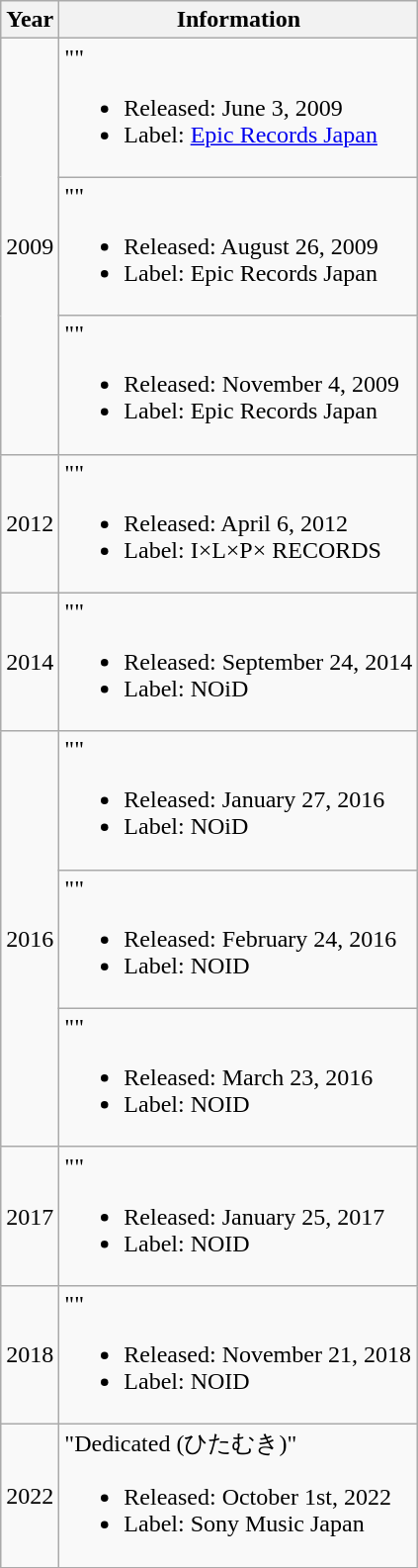<table class="wikitable">
<tr>
<th>Year</th>
<th>Information</th>
</tr>
<tr>
<td rowspan="3">2009</td>
<td>""<br><ul><li>Released: June 3, 2009</li><li>Label: <a href='#'>Epic Records Japan</a></li></ul></td>
</tr>
<tr>
<td>""<br><ul><li>Released: August 26, 2009</li><li>Label: Epic Records Japan</li></ul></td>
</tr>
<tr>
<td>""<br><ul><li>Released: November 4, 2009</li><li>Label: Epic Records Japan</li></ul></td>
</tr>
<tr>
<td>2012</td>
<td>""<br><ul><li>Released: April 6, 2012</li><li>Label: I×L×P× RECORDS</li></ul></td>
</tr>
<tr>
<td>2014</td>
<td>""<br><ul><li>Released: September 24, 2014</li><li>Label: NOiD</li></ul></td>
</tr>
<tr>
<td rowspan="3">2016</td>
<td>""<br><ul><li>Released: January 27, 2016</li><li>Label: NOiD</li></ul></td>
</tr>
<tr>
<td>""<br><ul><li>Released: February 24, 2016</li><li>Label: NOID</li></ul></td>
</tr>
<tr>
<td>""<br><ul><li>Released: March 23, 2016</li><li>Label: NOID</li></ul></td>
</tr>
<tr>
<td>2017</td>
<td>""<br><ul><li>Released: January 25, 2017</li><li>Label: NOID</li></ul></td>
</tr>
<tr>
<td>2018</td>
<td>""<br><ul><li>Released: November 21, 2018</li><li>Label: NOID</li></ul></td>
</tr>
<tr>
<td>2022</td>
<td>"Dedicated (ひたむき)"<br><ul><li>Released: October 1st, 2022</li><li>Label: Sony Music Japan</li></ul></td>
</tr>
</table>
